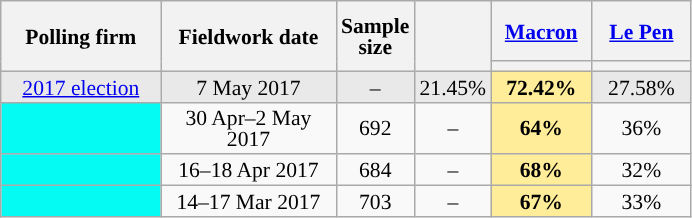<table class="wikitable sortable" style="text-align:center;font-size:90%;line-height:14px;">
<tr style="height:40px;">
<th style="width:100px;" rowspan="2">Polling firm</th>
<th style="width:110px;" rowspan="2">Fieldwork date</th>
<th style="width:35px;" rowspan="2">Sample<br>size</th>
<th style="width:30px;" rowspan="2"></th>
<th class="unsortable" style="width:60px;"><a href='#'>Macron</a><br></th>
<th class="unsortable" style="width:60px;"><a href='#'>Le Pen</a><br></th>
</tr>
<tr>
<th style="background:"></th>
<th style="background:"></th>
</tr>
<tr style="background:#E9E9E9;">
<td><a href='#'>2017 election</a></td>
<td data-sort-value="2017-05-07">7 May 2017</td>
<td>–</td>
<td>21.45%</td>
<td style="background:#FFED99;"><strong>72.42%</strong></td>
<td>27.58%</td>
</tr>
<tr>
<td style="background:#04FBF4;"></td>
<td data-sort-value="2017-05-02">30 Apr–2 May 2017</td>
<td>692</td>
<td>–</td>
<td style="background:#FFED99;"><strong>64%</strong></td>
<td>36%</td>
</tr>
<tr>
<td style="background:#04FBF4;"></td>
<td data-sort-value="2017-04-18">16–18 Apr 2017</td>
<td>684</td>
<td>–</td>
<td style="background:#FFED99;"><strong>68%</strong></td>
<td>32%</td>
</tr>
<tr>
<td style="background:#04FBF4;"></td>
<td data-sort-value="2017-03-17">14–17 Mar 2017</td>
<td>703</td>
<td>–</td>
<td style="background:#FFED99;"><strong>67%</strong></td>
<td>33%</td>
</tr>
</table>
